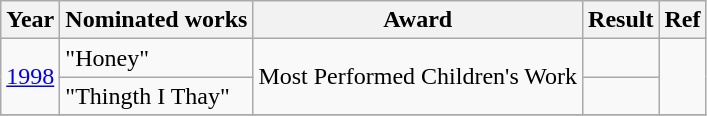<table class="wikitable">
<tr>
<th>Year</th>
<th>Nominated works</th>
<th>Award</th>
<th>Result</th>
<th>Ref</th>
</tr>
<tr>
<td rowspan="2"><a href='#'>1998</a></td>
<td>"Honey"</td>
<td rowspan="2">Most Performed Children's Work</td>
<td></td>
<td rowspan="2"></td>
</tr>
<tr>
<td>"Thingth I Thay"</td>
<td></td>
</tr>
<tr>
</tr>
</table>
